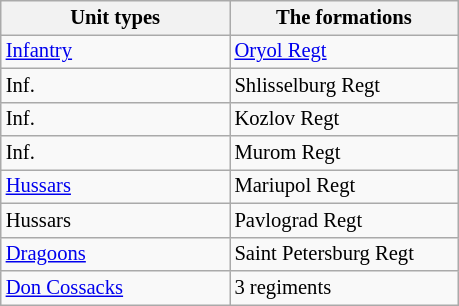<table class="wikitable floatcenter">
<tr style="font-size: 86%;">
<th scope="col" style="width: 146px;">Unit types</th>
<th scope="col" style="width: 146px;">The formations</th>
</tr>
<tr style="font-size: 86%;">
<td><a href='#'>Infantry</a></td>
<td><a href='#'>Oryol Regt</a></td>
</tr>
<tr style="font-size: 86%;">
<td>Inf.</td>
<td>Shlisselburg Regt</td>
</tr>
<tr style="font-size: 86%;">
<td>Inf.</td>
<td>Kozlov Regt</td>
</tr>
<tr style="font-size: 86%;">
<td>Inf.</td>
<td>Murom Regt</td>
</tr>
<tr style="font-size: 86%;">
<td><a href='#'>Hussars</a></td>
<td>Mariupol Regt</td>
</tr>
<tr style="font-size: 86%;">
<td>Hussars</td>
<td>Pavlograd Regt</td>
</tr>
<tr style="font-size: 86%;">
<td><a href='#'>Dragoons</a></td>
<td>Saint Petersburg Regt</td>
</tr>
<tr style="font-size: 86%;">
<td><a href='#'>Don Cossacks</a></td>
<td>3 regiments</td>
</tr>
</table>
